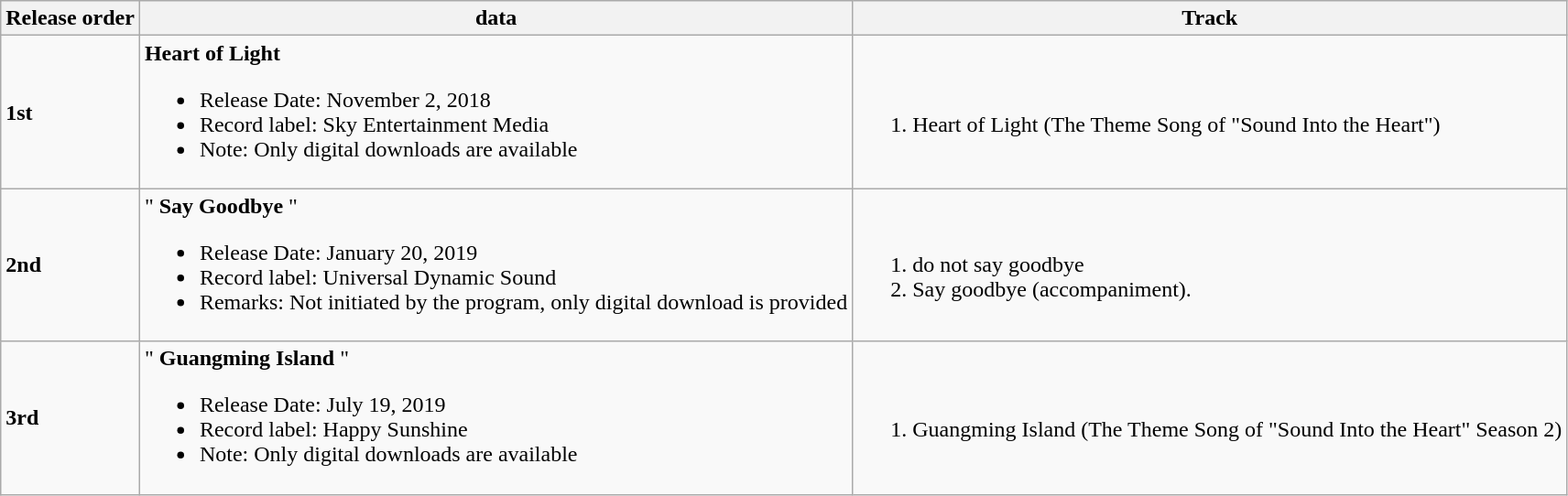<table class="wikitable">
<tr>
<th>Release order</th>
<th>data</th>
<th>Track</th>
</tr>
<tr>
<td><strong>1st</strong></td>
<td><strong>Heart of Light</strong><br><ul><li>Release Date: November 2, 2018</li><li>Record label: Sky Entertainment Media</li><li>Note: Only digital downloads are available</li></ul></td>
<td><br><ol><li>Heart of Light (The Theme Song of "Sound Into the Heart")</li></ol></td>
</tr>
<tr>
<td><strong>2nd</strong></td>
<td>" <strong>Say Goodbye</strong> "<br><ul><li>Release Date: January 20, 2019</li><li>Record label: Universal Dynamic Sound</li><li>Remarks: Not initiated by the program, only digital download is provided</li></ul></td>
<td><br><ol><li>do not say goodbye</li><li>Say goodbye (accompaniment).</li></ol></td>
</tr>
<tr>
<td><strong>3rd</strong></td>
<td>" <strong>Guangming Island</strong> "<br><ul><li>Release Date: July 19, 2019</li><li>Record label: Happy Sunshine</li><li>Note: Only digital downloads are available</li></ul></td>
<td><br><ol><li>Guangming Island (The Theme Song of "Sound Into the Heart" Season 2)</li></ol></td>
</tr>
</table>
